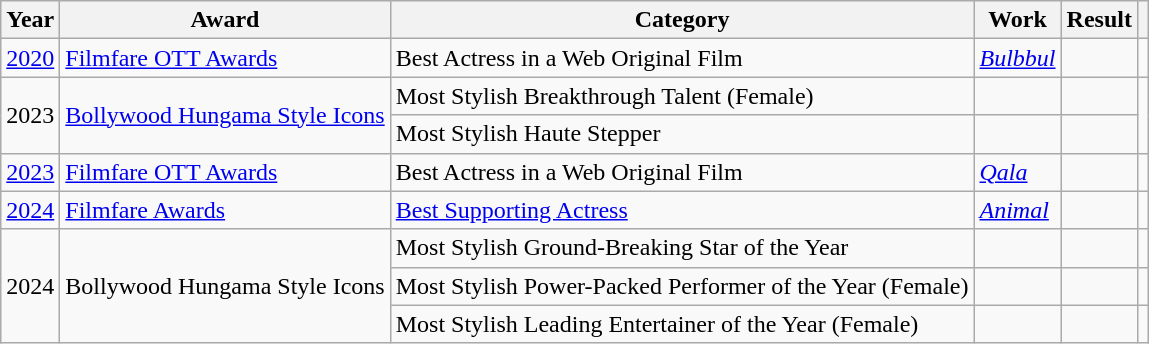<table class="wikitable sortable plainrowheaders">
<tr>
<th scope="col">Year</th>
<th scope="col">Award</th>
<th scope="col">Category</th>
<th scope="col">Work</th>
<th scope="col">Result</th>
<th scope="col"></th>
</tr>
<tr>
<td><a href='#'>2020</a></td>
<td><a href='#'>Filmfare OTT Awards</a></td>
<td>Best Actress in a Web Original Film</td>
<td><em><a href='#'>Bulbbul</a></em></td>
<td></td>
<td></td>
</tr>
<tr>
<td rowspan="2">2023</td>
<td rowspan="2"><a href='#'>Bollywood Hungama Style Icons</a></td>
<td>Most Stylish Breakthrough Talent (Female)</td>
<td></td>
<td></td>
<td rowspan="2"></td>
</tr>
<tr>
<td>Most Stylish Haute Stepper</td>
<td></td>
<td></td>
</tr>
<tr>
<td><a href='#'>2023</a></td>
<td><a href='#'>Filmfare OTT Awards</a></td>
<td>Best Actress in a Web Original Film</td>
<td><em><a href='#'>Qala</a></em></td>
<td></td>
<td></td>
</tr>
<tr>
<td><a href='#'>2024</a></td>
<td><a href='#'>Filmfare Awards</a></td>
<td><a href='#'>Best Supporting Actress</a></td>
<td><em><a href='#'>Animal</a></em></td>
<td></td>
<td></td>
</tr>
<tr>
<td rowspan=3>2024</td>
<td rowspan="3">Bollywood Hungama Style Icons</td>
<td>Most Stylish Ground-Breaking Star of the Year</td>
<td></td>
<td></td>
<td></td>
</tr>
<tr>
<td>Most Stylish Power-Packed Performer of the Year (Female)</td>
<td></td>
<td></td>
<td></td>
</tr>
<tr>
<td>Most Stylish Leading Entertainer of the Year (Female)</td>
<td></td>
<td></td>
<td></td>
</tr>
</table>
